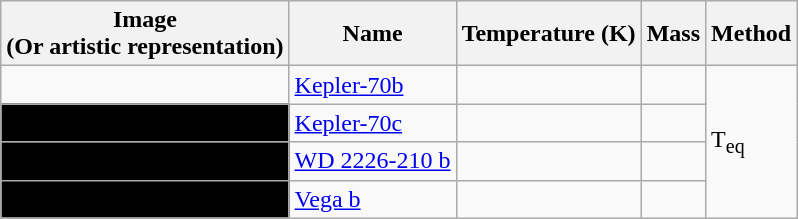<table class="wikitable sortable article-table">
<tr>
<th>Image<br>(Or artistic representation)</th>
<th>Name</th>
<th>Temperature (K)</th>
<th>Mass</th>
<th>Method</th>
</tr>
<tr>
<td></td>
<td><a href='#'>Kepler-70b</a></td>
<td> </td>
<td></td>
<td rowspan="4">T<sub>eq</sub></td>
</tr>
<tr>
<td style="background:#000000;"></td>
<td><a href='#'>Kepler-70c</a></td>
<td> </td>
<td></td>
</tr>
<tr>
<td style="background:#000000;"></td>
<td><a href='#'>WD 2226-210 b</a></td>
<td></td>
<td></td>
</tr>
<tr>
<td style="background:#000000;"></td>
<td><a href='#'>Vega b</a></td>
<td> </td>
<td></td>
</tr>
</table>
